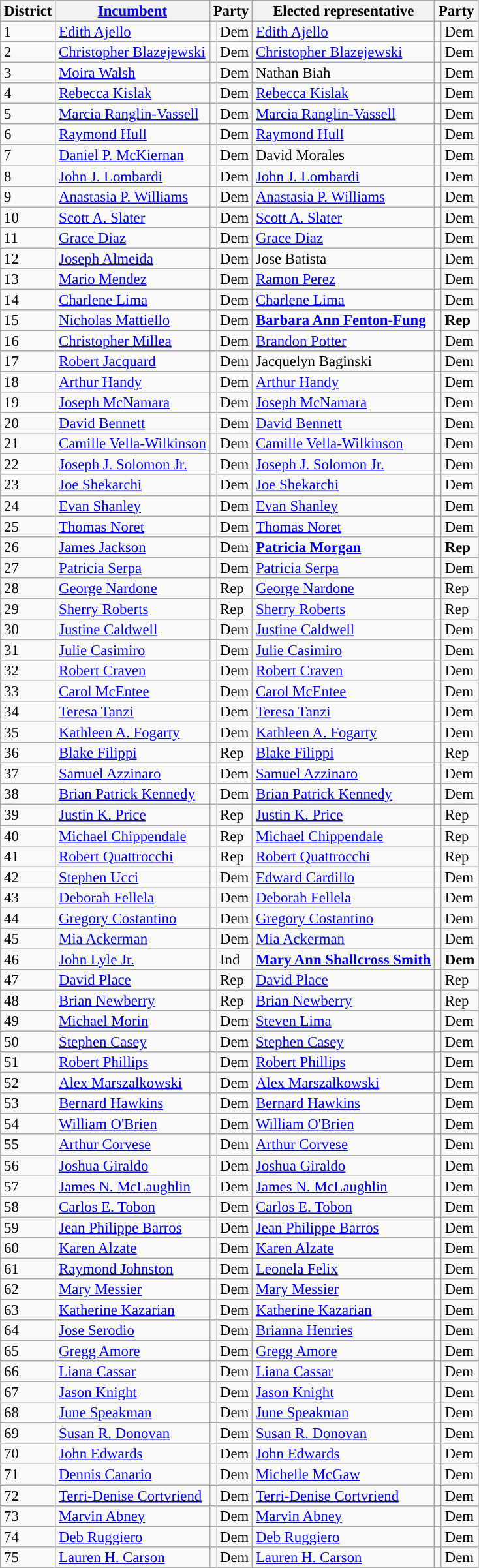<table class=wikitable style="font-size:95%;line-height:14px;">
<tr>
<th>District</th>
<th><a href='#'>Incumbent</a></th>
<th colspan=2>Party</th>
<th class="unsortable">Elected representative</th>
<th colspan=2>Party</th>
</tr>
<tr>
<td>1</td>
<td><a href='#'>Edith Ajello</a></td>
<td style="background:"></td>
<td>Dem</td>
<td><a href='#'>Edith Ajello</a></td>
<td style="background:"></td>
<td>Dem</td>
</tr>
<tr>
<td>2</td>
<td><a href='#'>Christopher Blazejewski</a></td>
<td style="background:"></td>
<td>Dem</td>
<td><a href='#'>Christopher Blazejewski</a></td>
<td style="background:"></td>
<td>Dem</td>
</tr>
<tr>
<td>3</td>
<td><a href='#'>Moira Walsh</a></td>
<td style="background:"></td>
<td>Dem</td>
<td>Nathan Biah</td>
<td style="background:"></td>
<td>Dem</td>
</tr>
<tr>
<td>4</td>
<td><a href='#'>Rebecca Kislak</a></td>
<td style="background:"></td>
<td>Dem</td>
<td><a href='#'>Rebecca Kislak</a></td>
<td style="background:"></td>
<td>Dem</td>
</tr>
<tr>
<td>5</td>
<td><a href='#'>Marcia Ranglin-Vassell</a></td>
<td style="background:"></td>
<td>Dem</td>
<td><a href='#'>Marcia Ranglin-Vassell</a></td>
<td style="background:"></td>
<td>Dem</td>
</tr>
<tr>
<td>6</td>
<td><a href='#'>Raymond Hull</a></td>
<td style="background:"></td>
<td>Dem</td>
<td><a href='#'>Raymond Hull</a></td>
<td style="background:"></td>
<td>Dem</td>
</tr>
<tr>
<td>7</td>
<td><a href='#'>Daniel P. McKiernan</a></td>
<td style="background:"></td>
<td>Dem</td>
<td>David Morales</td>
<td style="background:"></td>
<td>Dem</td>
</tr>
<tr>
<td>8</td>
<td><a href='#'>John J. Lombardi</a></td>
<td style="background:"></td>
<td>Dem</td>
<td><a href='#'>John J. Lombardi</a></td>
<td style="background:"></td>
<td>Dem</td>
</tr>
<tr>
<td>9</td>
<td><a href='#'>Anastasia P. Williams</a></td>
<td style="background:"></td>
<td>Dem</td>
<td><a href='#'>Anastasia P. Williams</a></td>
<td style="background:"></td>
<td>Dem</td>
</tr>
<tr>
<td>10</td>
<td><a href='#'>Scott A. Slater</a></td>
<td style="background:"></td>
<td>Dem</td>
<td><a href='#'>Scott A. Slater</a></td>
<td style="background:"></td>
<td>Dem</td>
</tr>
<tr>
<td>11</td>
<td><a href='#'>Grace Diaz</a></td>
<td style="background:"></td>
<td>Dem</td>
<td><a href='#'>Grace Diaz</a></td>
<td style="background:"></td>
<td>Dem</td>
</tr>
<tr>
<td>12</td>
<td><a href='#'>Joseph Almeida</a></td>
<td style="background:"></td>
<td>Dem</td>
<td>Jose Batista</td>
<td style="background:"></td>
<td>Dem</td>
</tr>
<tr>
<td>13</td>
<td><a href='#'>Mario Mendez</a></td>
<td style="background:"></td>
<td>Dem</td>
<td><a href='#'>Ramon Perez</a></td>
<td style="background:"></td>
<td>Dem</td>
</tr>
<tr>
<td>14</td>
<td><a href='#'>Charlene Lima</a></td>
<td style="background:"></td>
<td>Dem</td>
<td><a href='#'>Charlene Lima</a></td>
<td style="background:"></td>
<td>Dem</td>
</tr>
<tr>
<td>15</td>
<td><a href='#'>Nicholas Mattiello</a></td>
<td style="background:"></td>
<td>Dem</td>
<td><strong><a href='#'>Barbara Ann Fenton-Fung</a></strong></td>
<td style="background:"></td>
<td><strong>Rep</strong></td>
</tr>
<tr>
<td>16</td>
<td><a href='#'>Christopher Millea</a></td>
<td style="background:"></td>
<td>Dem</td>
<td><a href='#'>Brandon Potter</a></td>
<td style="background:"></td>
<td>Dem</td>
</tr>
<tr>
<td>17</td>
<td><a href='#'>Robert Jacquard</a></td>
<td style="background:"></td>
<td>Dem</td>
<td>Jacquelyn Baginski</td>
<td style="background:"></td>
<td>Dem</td>
</tr>
<tr>
<td>18</td>
<td><a href='#'>Arthur Handy</a></td>
<td style="background:"></td>
<td>Dem</td>
<td><a href='#'>Arthur Handy</a></td>
<td style="background:"></td>
<td>Dem</td>
</tr>
<tr>
<td>19</td>
<td><a href='#'>Joseph McNamara</a></td>
<td style="background:"></td>
<td>Dem</td>
<td><a href='#'>Joseph McNamara</a></td>
<td style="background:"></td>
<td>Dem</td>
</tr>
<tr>
<td>20</td>
<td><a href='#'>David Bennett</a></td>
<td style="background:"></td>
<td>Dem</td>
<td><a href='#'>David Bennett</a></td>
<td style="background:"></td>
<td>Dem</td>
</tr>
<tr>
<td>21</td>
<td><a href='#'>Camille Vella-Wilkinson</a></td>
<td style="background:"></td>
<td>Dem</td>
<td><a href='#'>Camille Vella-Wilkinson</a></td>
<td style="background:"></td>
<td>Dem</td>
</tr>
<tr>
<td>22</td>
<td><a href='#'>Joseph J. Solomon Jr.</a></td>
<td style="background:"></td>
<td>Dem</td>
<td><a href='#'>Joseph J. Solomon Jr.</a></td>
<td style="background:"></td>
<td>Dem</td>
</tr>
<tr>
<td>23</td>
<td><a href='#'>Joe Shekarchi</a></td>
<td style="background:"></td>
<td>Dem</td>
<td><a href='#'>Joe Shekarchi</a></td>
<td style="background:"></td>
<td>Dem</td>
</tr>
<tr>
<td>24</td>
<td><a href='#'>Evan Shanley</a></td>
<td style="background:"></td>
<td>Dem</td>
<td><a href='#'>Evan Shanley</a></td>
<td style="background:"></td>
<td>Dem</td>
</tr>
<tr>
<td>25</td>
<td><a href='#'>Thomas Noret</a></td>
<td style="background:"></td>
<td>Dem</td>
<td><a href='#'>Thomas Noret</a></td>
<td style="background:"></td>
<td>Dem</td>
</tr>
<tr>
<td>26</td>
<td><a href='#'>James Jackson</a></td>
<td style="background:"></td>
<td>Dem</td>
<td><strong><a href='#'>Patricia Morgan</a></strong></td>
<td style="background:"></td>
<td><strong>Rep</strong></td>
</tr>
<tr>
<td>27</td>
<td><a href='#'>Patricia Serpa</a></td>
<td style="background:"></td>
<td>Dem</td>
<td><a href='#'>Patricia Serpa</a></td>
<td style="background:"></td>
<td>Dem</td>
</tr>
<tr>
<td>28</td>
<td><a href='#'>George Nardone</a></td>
<td style="background:"></td>
<td>Rep</td>
<td><a href='#'>George Nardone</a></td>
<td style="background:"></td>
<td>Rep</td>
</tr>
<tr>
<td>29</td>
<td><a href='#'>Sherry Roberts</a></td>
<td style="background:"></td>
<td>Rep</td>
<td><a href='#'>Sherry Roberts</a></td>
<td style="background:"></td>
<td>Rep</td>
</tr>
<tr>
<td>30</td>
<td><a href='#'>Justine Caldwell</a></td>
<td style="background:"></td>
<td>Dem</td>
<td><a href='#'>Justine Caldwell</a></td>
<td style="background:"></td>
<td>Dem</td>
</tr>
<tr>
<td>31</td>
<td><a href='#'>Julie Casimiro</a></td>
<td style="background:"></td>
<td>Dem</td>
<td><a href='#'>Julie Casimiro</a></td>
<td style="background:"></td>
<td>Dem</td>
</tr>
<tr>
<td>32</td>
<td><a href='#'>Robert Craven</a></td>
<td style="background:"></td>
<td>Dem</td>
<td><a href='#'>Robert Craven</a></td>
<td style="background:"></td>
<td>Dem</td>
</tr>
<tr>
<td>33</td>
<td><a href='#'>Carol McEntee</a></td>
<td style="background:"></td>
<td>Dem</td>
<td><a href='#'>Carol McEntee</a></td>
<td style="background:"></td>
<td>Dem</td>
</tr>
<tr>
<td>34</td>
<td><a href='#'>Teresa Tanzi</a></td>
<td style="background:"></td>
<td>Dem</td>
<td><a href='#'>Teresa Tanzi</a></td>
<td style="background:"></td>
<td>Dem</td>
</tr>
<tr>
<td>35</td>
<td><a href='#'>Kathleen A. Fogarty</a></td>
<td style="background:"></td>
<td>Dem</td>
<td><a href='#'>Kathleen A. Fogarty</a></td>
<td style="background:"></td>
<td>Dem</td>
</tr>
<tr>
<td>36</td>
<td><a href='#'>Blake Filippi</a></td>
<td style="background:"></td>
<td>Rep</td>
<td><a href='#'>Blake Filippi</a></td>
<td style="background:"></td>
<td>Rep</td>
</tr>
<tr>
<td>37</td>
<td><a href='#'>Samuel Azzinaro</a></td>
<td style="background:"></td>
<td>Dem</td>
<td><a href='#'>Samuel Azzinaro</a></td>
<td style="background:"></td>
<td>Dem</td>
</tr>
<tr>
<td>38</td>
<td><a href='#'>Brian Patrick Kennedy</a></td>
<td style="background:"></td>
<td>Dem</td>
<td><a href='#'>Brian Patrick Kennedy</a></td>
<td style="background:"></td>
<td>Dem</td>
</tr>
<tr>
<td>39</td>
<td><a href='#'>Justin K. Price</a></td>
<td style="background:"></td>
<td>Rep</td>
<td><a href='#'>Justin K. Price</a></td>
<td style="background:"></td>
<td>Rep</td>
</tr>
<tr>
<td>40</td>
<td><a href='#'>Michael Chippendale</a></td>
<td style="background:"></td>
<td>Rep</td>
<td><a href='#'>Michael Chippendale</a></td>
<td style="background:"></td>
<td>Rep</td>
</tr>
<tr>
<td>41</td>
<td><a href='#'>Robert Quattrocchi</a></td>
<td style="background:"></td>
<td>Rep</td>
<td><a href='#'>Robert Quattrocchi</a></td>
<td style="background:"></td>
<td>Rep</td>
</tr>
<tr>
<td>42</td>
<td><a href='#'>Stephen Ucci</a></td>
<td style="background:"></td>
<td>Dem</td>
<td><a href='#'>Edward Cardillo</a></td>
<td style="background:"></td>
<td>Dem</td>
</tr>
<tr>
<td>43</td>
<td><a href='#'>Deborah Fellela</a></td>
<td style="background:"></td>
<td>Dem</td>
<td><a href='#'>Deborah Fellela</a></td>
<td style="background:"></td>
<td>Dem</td>
</tr>
<tr>
<td>44</td>
<td><a href='#'>Gregory Costantino</a></td>
<td style="background:"></td>
<td>Dem</td>
<td><a href='#'>Gregory Costantino</a></td>
<td style="background:"></td>
<td>Dem</td>
</tr>
<tr>
<td>45</td>
<td><a href='#'>Mia Ackerman</a></td>
<td style="background:"></td>
<td>Dem</td>
<td><a href='#'>Mia Ackerman</a></td>
<td style="background:"></td>
<td>Dem</td>
</tr>
<tr>
<td>46</td>
<td><a href='#'>John Lyle Jr.</a></td>
<td style="background:"></td>
<td>Ind</td>
<td><strong><a href='#'>Mary Ann Shallcross Smith</a></strong></td>
<td style="background:"></td>
<td><strong>Dem</strong></td>
</tr>
<tr>
<td>47</td>
<td><a href='#'>David Place</a></td>
<td style="background:"></td>
<td>Rep</td>
<td><a href='#'>David Place</a></td>
<td style="background:"></td>
<td>Rep</td>
</tr>
<tr>
<td>48</td>
<td><a href='#'>Brian Newberry</a></td>
<td style="background:"></td>
<td>Rep</td>
<td><a href='#'>Brian Newberry</a></td>
<td style="background:"></td>
<td>Rep</td>
</tr>
<tr>
<td>49</td>
<td><a href='#'>Michael Morin</a></td>
<td style="background:"></td>
<td>Dem</td>
<td><a href='#'>Steven Lima</a></td>
<td style="background:"></td>
<td>Dem</td>
</tr>
<tr>
<td>50</td>
<td><a href='#'>Stephen Casey</a></td>
<td style="background:"></td>
<td>Dem</td>
<td><a href='#'>Stephen Casey</a></td>
<td style="background:"></td>
<td>Dem</td>
</tr>
<tr>
<td>51</td>
<td><a href='#'>Robert Phillips</a></td>
<td style="background:"></td>
<td>Dem</td>
<td><a href='#'>Robert Phillips</a></td>
<td style="background:"></td>
<td>Dem</td>
</tr>
<tr>
<td>52</td>
<td><a href='#'>Alex Marszalkowski</a></td>
<td style="background:"></td>
<td>Dem</td>
<td><a href='#'>Alex Marszalkowski</a></td>
<td style="background:"></td>
<td>Dem</td>
</tr>
<tr>
<td>53</td>
<td><a href='#'>Bernard Hawkins</a></td>
<td style="background:"></td>
<td>Dem</td>
<td><a href='#'>Bernard Hawkins</a></td>
<td style="background:"></td>
<td>Dem</td>
</tr>
<tr>
<td>54</td>
<td><a href='#'>William O'Brien</a></td>
<td style="background:"></td>
<td>Dem</td>
<td><a href='#'>William O'Brien</a></td>
<td style="background:"></td>
<td>Dem</td>
</tr>
<tr>
<td>55</td>
<td><a href='#'>Arthur Corvese</a></td>
<td style="background:"></td>
<td>Dem</td>
<td><a href='#'>Arthur Corvese</a></td>
<td style="background:"></td>
<td>Dem</td>
</tr>
<tr>
<td>56</td>
<td><a href='#'>Joshua Giraldo</a></td>
<td style="background:"></td>
<td>Dem</td>
<td><a href='#'>Joshua Giraldo</a></td>
<td style="background:"></td>
<td>Dem</td>
</tr>
<tr>
<td>57</td>
<td><a href='#'>James N. McLaughlin</a></td>
<td style="background:"></td>
<td>Dem</td>
<td><a href='#'>James N. McLaughlin</a></td>
<td style="background:"></td>
<td>Dem</td>
</tr>
<tr>
<td>58</td>
<td><a href='#'>Carlos E. Tobon</a></td>
<td style="background:"></td>
<td>Dem</td>
<td><a href='#'>Carlos E. Tobon</a></td>
<td style="background:"></td>
<td>Dem</td>
</tr>
<tr>
<td>59</td>
<td><a href='#'>Jean Philippe Barros</a></td>
<td style="background:"></td>
<td>Dem</td>
<td><a href='#'>Jean Philippe Barros</a></td>
<td style="background:"></td>
<td>Dem</td>
</tr>
<tr>
<td>60</td>
<td><a href='#'>Karen Alzate</a></td>
<td style="background:"></td>
<td>Dem</td>
<td><a href='#'>Karen Alzate</a></td>
<td style="background:"></td>
<td>Dem</td>
</tr>
<tr>
<td>61</td>
<td><a href='#'>Raymond Johnston</a></td>
<td style="background:"></td>
<td>Dem</td>
<td><a href='#'>Leonela Felix</a></td>
<td style="background:"></td>
<td>Dem</td>
</tr>
<tr>
<td>62</td>
<td><a href='#'>Mary Messier</a></td>
<td style="background:"></td>
<td>Dem</td>
<td><a href='#'>Mary Messier</a></td>
<td style="background:"></td>
<td>Dem</td>
</tr>
<tr>
<td>63</td>
<td><a href='#'>Katherine Kazarian</a></td>
<td style="background:"></td>
<td>Dem</td>
<td><a href='#'>Katherine Kazarian</a></td>
<td style="background:"></td>
<td>Dem</td>
</tr>
<tr>
<td>64</td>
<td><a href='#'>Jose Serodio</a></td>
<td style="background:"></td>
<td>Dem</td>
<td><a href='#'>Brianna Henries</a></td>
<td style="background:"></td>
<td>Dem</td>
</tr>
<tr>
<td>65</td>
<td><a href='#'>Gregg Amore</a></td>
<td style="background:"></td>
<td>Dem</td>
<td><a href='#'>Gregg Amore</a></td>
<td style="background:"></td>
<td>Dem</td>
</tr>
<tr>
<td>66</td>
<td><a href='#'>Liana Cassar</a></td>
<td style="background:"></td>
<td>Dem</td>
<td><a href='#'>Liana Cassar</a></td>
<td style="background:"></td>
<td>Dem</td>
</tr>
<tr>
<td>67</td>
<td><a href='#'>Jason Knight</a></td>
<td style="background:"></td>
<td>Dem</td>
<td><a href='#'>Jason Knight</a></td>
<td style="background:"></td>
<td>Dem</td>
</tr>
<tr>
<td>68</td>
<td><a href='#'>June Speakman</a></td>
<td style="background:"></td>
<td>Dem</td>
<td><a href='#'>June Speakman</a></td>
<td style="background:"></td>
<td>Dem</td>
</tr>
<tr>
<td>69</td>
<td><a href='#'>Susan R. Donovan</a></td>
<td style="background:"></td>
<td>Dem</td>
<td><a href='#'>Susan R. Donovan</a></td>
<td style="background:"></td>
<td>Dem</td>
</tr>
<tr>
<td>70</td>
<td><a href='#'>John Edwards</a></td>
<td style="background:"></td>
<td>Dem</td>
<td><a href='#'>John Edwards</a></td>
<td style="background:"></td>
<td>Dem</td>
</tr>
<tr>
<td>71</td>
<td><a href='#'>Dennis Canario</a></td>
<td style="background:"></td>
<td>Dem</td>
<td><a href='#'>Michelle McGaw</a></td>
<td style="background:"></td>
<td>Dem</td>
</tr>
<tr>
<td>72</td>
<td><a href='#'>Terri-Denise Cortvriend</a></td>
<td style="background:"></td>
<td>Dem</td>
<td><a href='#'>Terri-Denise Cortvriend</a></td>
<td style="background:"></td>
<td>Dem</td>
</tr>
<tr>
<td>73</td>
<td><a href='#'>Marvin Abney</a></td>
<td style="background:"></td>
<td>Dem</td>
<td><a href='#'>Marvin Abney</a></td>
<td style="background:"></td>
<td>Dem</td>
</tr>
<tr>
<td>74</td>
<td><a href='#'>Deb Ruggiero</a></td>
<td style="background:"></td>
<td>Dem</td>
<td><a href='#'>Deb Ruggiero</a></td>
<td style="background:"></td>
<td>Dem</td>
</tr>
<tr>
<td>75</td>
<td><a href='#'>Lauren H. Carson</a></td>
<td style="background:"></td>
<td>Dem</td>
<td><a href='#'>Lauren H. Carson</a></td>
<td style="background:"></td>
<td>Dem</td>
</tr>
</table>
